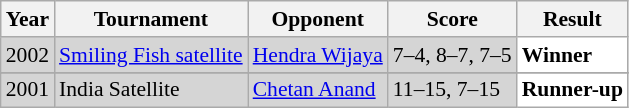<table class="sortable wikitable" style="font-size: 90%;">
<tr>
<th>Year</th>
<th>Tournament</th>
<th>Opponent</th>
<th>Score</th>
<th>Result</th>
</tr>
<tr style="background:#D5D5D5">
<td align="center">2002</td>
<td align="left"><a href='#'>Smiling Fish satellite</a></td>
<td align="left"> <a href='#'>Hendra Wijaya</a></td>
<td align="left">7–4, 8–7, 7–5</td>
<td style="text-align:left; background:white"> <strong>Winner</strong></td>
</tr>
<tr>
</tr>
<tr style="background:#D5D5D5">
<td align="center">2001</td>
<td align="left">India Satellite</td>
<td align="left"> <a href='#'>Chetan Anand</a></td>
<td align="left">11–15, 7–15</td>
<td style="text-align:left; background:white"> <strong>Runner-up</strong></td>
</tr>
</table>
